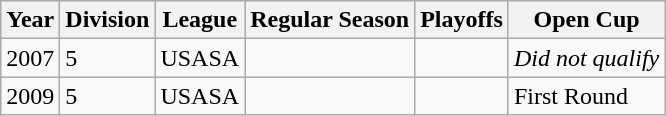<table class="wikitable">
<tr>
<th>Year</th>
<th>Division</th>
<th>League</th>
<th>Regular Season</th>
<th>Playoffs</th>
<th>Open Cup</th>
</tr>
<tr>
<td>2007</td>
<td>5</td>
<td>USASA</td>
<td></td>
<td></td>
<td><em>Did not qualify</em></td>
</tr>
<tr>
<td>2009</td>
<td>5</td>
<td>USASA</td>
<td></td>
<td></td>
<td>First Round</td>
</tr>
</table>
